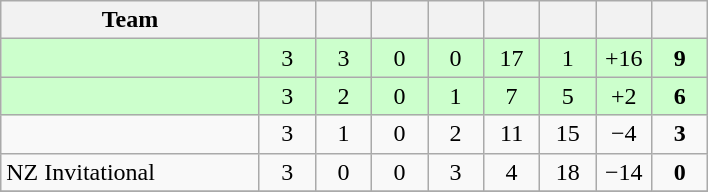<table class="wikitable" style="text-align: center;">
<tr>
<th width=165>Team</th>
<th width=30></th>
<th width=30></th>
<th width=30></th>
<th width=30></th>
<th width=30></th>
<th width=30></th>
<th width=30></th>
<th width=30></th>
</tr>
<tr bgcolor=ccffcc>
<td align=left></td>
<td>3</td>
<td>3</td>
<td>0</td>
<td>0</td>
<td>17</td>
<td>1</td>
<td>+16</td>
<td><strong>9</strong></td>
</tr>
<tr bgcolor=ccffcc>
<td align=left></td>
<td>3</td>
<td>2</td>
<td>0</td>
<td>1</td>
<td>7</td>
<td>5</td>
<td>+2</td>
<td><strong>6</strong></td>
</tr>
<tr>
<td align=left></td>
<td>3</td>
<td>1</td>
<td>0</td>
<td>2</td>
<td>11</td>
<td>15</td>
<td>−4</td>
<td><strong>3</strong></td>
</tr>
<tr>
<td align=left> NZ Invitational</td>
<td>3</td>
<td>0</td>
<td>0</td>
<td>3</td>
<td>4</td>
<td>18</td>
<td>−14</td>
<td><strong>0</strong></td>
</tr>
<tr>
</tr>
</table>
